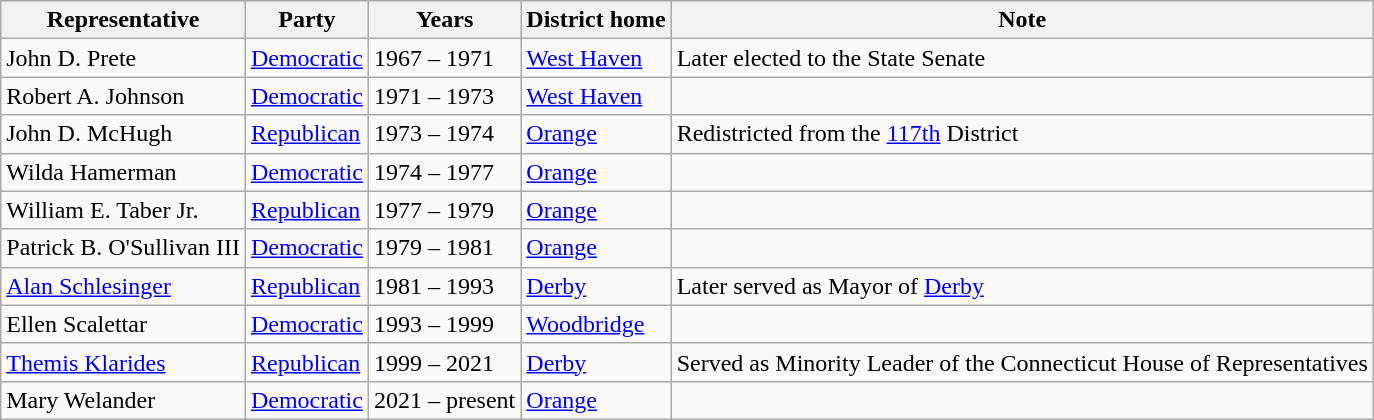<table class=wikitable>
<tr valign=bottom>
<th>Representative</th>
<th>Party</th>
<th>Years</th>
<th>District home</th>
<th>Note</th>
</tr>
<tr>
<td>John D. Prete</td>
<td><a href='#'>Democratic</a></td>
<td>1967 – 1971</td>
<td><a href='#'>West Haven</a></td>
<td>Later elected to the State Senate</td>
</tr>
<tr>
<td>Robert A. Johnson</td>
<td><a href='#'>Democratic</a></td>
<td>1971 – 1973</td>
<td><a href='#'>West Haven</a></td>
<td></td>
</tr>
<tr>
<td>John D. McHugh</td>
<td><a href='#'>Republican</a></td>
<td>1973 – 1974</td>
<td><a href='#'>Orange</a></td>
<td>Redistricted from the <a href='#'>117th</a> District</td>
</tr>
<tr>
<td>Wilda Hamerman</td>
<td><a href='#'>Democratic</a></td>
<td>1974 – 1977</td>
<td><a href='#'>Orange</a></td>
<td></td>
</tr>
<tr>
<td>William E. Taber Jr.</td>
<td><a href='#'>Republican</a></td>
<td>1977 – 1979</td>
<td><a href='#'>Orange</a></td>
<td></td>
</tr>
<tr>
<td>Patrick B. O'Sullivan III</td>
<td><a href='#'>Democratic</a></td>
<td>1979 – 1981</td>
<td><a href='#'>Orange</a></td>
<td></td>
</tr>
<tr>
<td><a href='#'>Alan Schlesinger</a></td>
<td><a href='#'>Republican</a></td>
<td>1981 – 1993</td>
<td><a href='#'>Derby</a></td>
<td>Later served as Mayor of <a href='#'>Derby</a></td>
</tr>
<tr>
<td>Ellen Scalettar</td>
<td><a href='#'>Democratic</a></td>
<td>1993 – 1999</td>
<td><a href='#'>Woodbridge</a></td>
<td></td>
</tr>
<tr>
<td><a href='#'>Themis Klarides</a></td>
<td><a href='#'>Republican</a></td>
<td>1999 – 2021</td>
<td><a href='#'>Derby</a></td>
<td>Served as Minority Leader of the Connecticut House of Representatives</td>
</tr>
<tr>
<td>Mary Welander</td>
<td><a href='#'>Democratic</a></td>
<td>2021 – present</td>
<td><a href='#'>Orange</a></td>
<td></td>
</tr>
</table>
